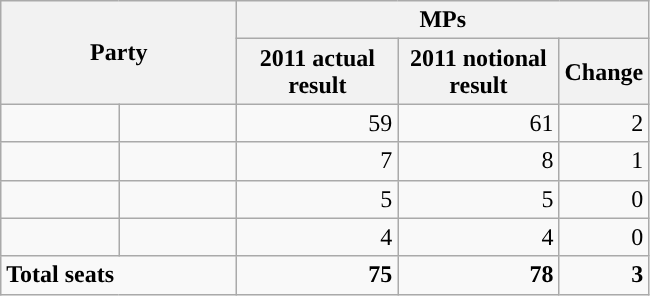<table class="wikitable" style="text-align:right;">
<tr>
<th colspan="2" rowspan="2" class=unsortable style="text-align: center; vertical-align: middle; width: 150px;">Party</th>
<th colspan="3" style="vertical-align: top;">MPs</th>
</tr>
<tr>
<th data-sort-type=number style="width: 100px;">2011 actual result</th>
<th data-sort-type=number style="width: 100px;">2011 notional result</th>
<th data-sort-type=number style="width: 50px;">Change</th>
</tr>
<tr>
<td style="background:"></td>
<td style="text-align:left"></td>
<td>59</td>
<td>61</td>
<td> 2</td>
</tr>
<tr>
<td style="background:"></td>
<td style="text-align:left"></td>
<td>7</td>
<td>8</td>
<td> 1</td>
</tr>
<tr>
<td style="background:"></td>
<td style="text-align:left"></td>
<td>5</td>
<td>5</td>
<td> 0</td>
</tr>
<tr>
<td style="background:"></td>
<td style="text-align:left"></td>
<td>4</td>
<td>4</td>
<td> 0</td>
</tr>
<tr>
<td style="text-align: left;" colspan="2"><strong>Total seats</strong></td>
<td><strong>75</strong></td>
<td><strong>78</strong></td>
<td><strong>3</strong> </td>
</tr>
</table>
